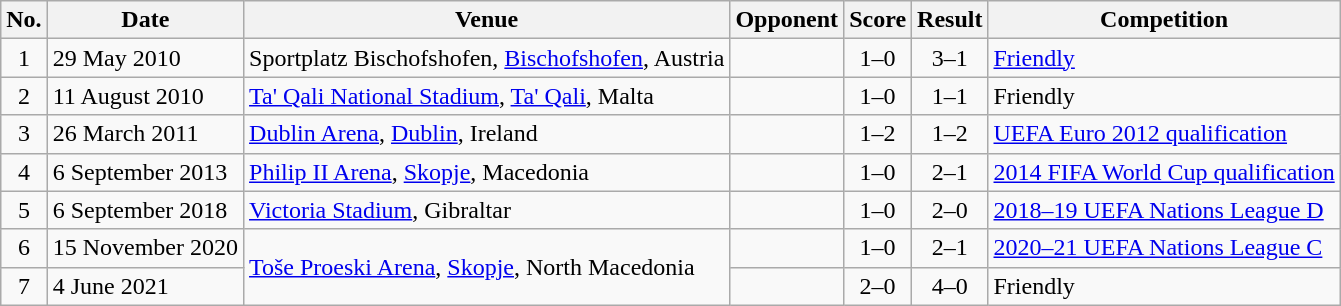<table class="wikitable sortable">
<tr>
<th scope="col">No.</th>
<th scope="col">Date</th>
<th scope="col">Venue</th>
<th scope="col">Opponent</th>
<th scope="col">Score</th>
<th scope="col">Result</th>
<th scope="col">Competition</th>
</tr>
<tr>
<td style="text-align:center">1</td>
<td>29 May 2010</td>
<td>Sportplatz Bischofshofen, <a href='#'>Bischofshofen</a>, Austria</td>
<td></td>
<td style="text-align:center">1–0</td>
<td style="text-align:center">3–1</td>
<td><a href='#'>Friendly</a></td>
</tr>
<tr>
<td style="text-align:center">2</td>
<td>11 August 2010</td>
<td><a href='#'>Ta' Qali National Stadium</a>, <a href='#'>Ta' Qali</a>, Malta</td>
<td></td>
<td style="text-align:center">1–0</td>
<td style="text-align:center">1–1</td>
<td>Friendly</td>
</tr>
<tr>
<td style="text-align:center">3</td>
<td>26 March 2011</td>
<td><a href='#'>Dublin Arena</a>, <a href='#'>Dublin</a>, Ireland</td>
<td></td>
<td style="text-align:center">1–2</td>
<td style="text-align:center">1–2</td>
<td><a href='#'>UEFA Euro 2012 qualification</a></td>
</tr>
<tr>
<td style="text-align:center">4</td>
<td>6 September 2013</td>
<td><a href='#'>Philip II Arena</a>, <a href='#'>Skopje</a>, Macedonia</td>
<td></td>
<td style="text-align:center">1–0</td>
<td style="text-align:center">2–1</td>
<td><a href='#'>2014 FIFA World Cup qualification</a></td>
</tr>
<tr>
<td style="text-align:center">5</td>
<td>6 September 2018</td>
<td><a href='#'>Victoria Stadium</a>, Gibraltar</td>
<td></td>
<td style="text-align:center">1–0</td>
<td style="text-align:center">2–0</td>
<td><a href='#'>2018–19 UEFA Nations League D</a></td>
</tr>
<tr>
<td style="text-align:center">6</td>
<td>15 November 2020</td>
<td rowspan=2><a href='#'>Toše Proeski Arena</a>, <a href='#'>Skopje</a>, North Macedonia</td>
<td></td>
<td style="text-align:center">1–0</td>
<td style="text-align:center">2–1</td>
<td><a href='#'>2020–21 UEFA Nations League C</a></td>
</tr>
<tr>
<td style="text-align:center">7</td>
<td>4 June 2021</td>
<td></td>
<td style="text-align:center">2–0</td>
<td style="text-align:center">4–0</td>
<td>Friendly</td>
</tr>
</table>
